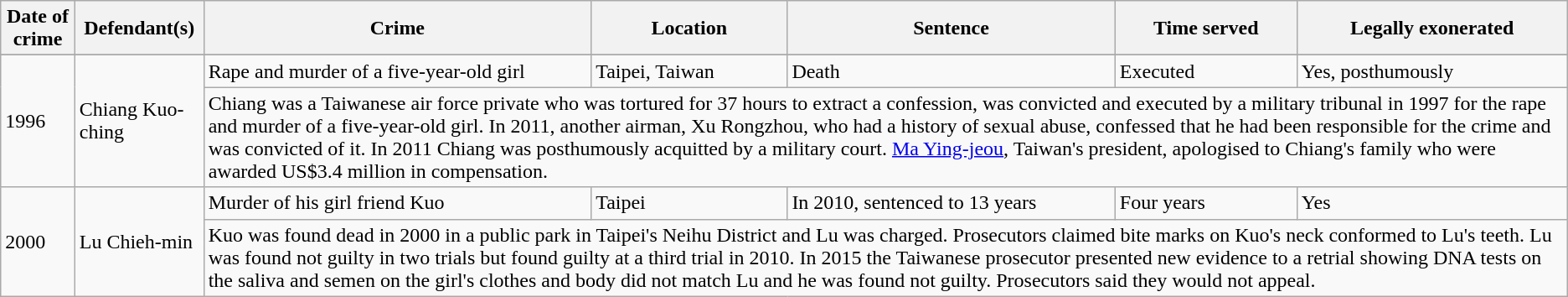<table class="wikitable sortable">
<tr>
<th>Date of crime</th>
<th>Defendant(s)</th>
<th>Crime</th>
<th>Location</th>
<th>Sentence</th>
<th>Time served</th>
<th>Legally exonerated</th>
</tr>
<tr>
</tr>
<tr ->
<td rowspan="2">1996</td>
<td rowspan="2">Chiang Kuo-ching</td>
<td>Rape and murder of a five-year-old girl</td>
<td>Taipei, Taiwan</td>
<td>Death</td>
<td>Executed</td>
<td>Yes, posthumously</td>
</tr>
<tr>
<td colspan=5>Chiang was a Taiwanese air force private who was tortured for 37 hours to extract a confession, was convicted and executed by a military tribunal in 1997 for the rape and murder of a five-year-old girl. In 2011, another airman, Xu Rongzhou, who had a history of sexual abuse, confessed that he had been responsible for the crime and was convicted of it. In 2011 Chiang was posthumously acquitted by a military court. <a href='#'>Ma Ying-jeou</a>, Taiwan's president, apologised to Chiang's family who were awarded US$3.4 million in compensation.</td>
</tr>
<tr ->
<td rowspan="2">2000</td>
<td rowspan="2">Lu Chieh-min</td>
<td>Murder of his girl friend Kuo</td>
<td>Taipei</td>
<td>In 2010, sentenced to 13 years</td>
<td>Four years</td>
<td>Yes</td>
</tr>
<tr>
<td colspan=5>Kuo was found dead in 2000 in a public park in Taipei's Neihu District and Lu was charged. Prosecutors claimed bite marks on Kuo's neck conformed to Lu's teeth. Lu was found not guilty in two trials but found guilty at a third trial in 2010. In 2015 the Taiwanese prosecutor presented new evidence to a retrial showing DNA tests on the saliva and semen on the girl's clothes and body did not match Lu and he was found not guilty. Prosecutors said they would not appeal.</td>
</tr>
</table>
